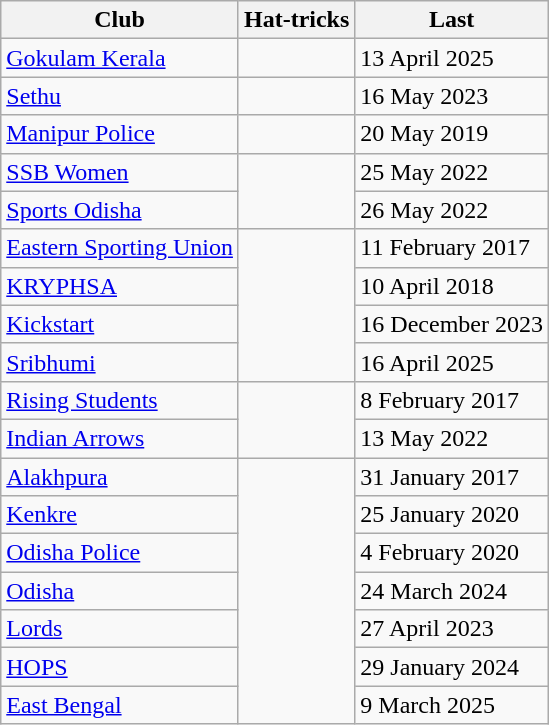<table class="wikitable sortable">
<tr>
<th>Club</th>
<th>Hat-tricks</th>
<th>Last</th>
</tr>
<tr>
<td><a href='#'>Gokulam Kerala</a></td>
<td align=center></td>
<td>13 April 2025</td>
</tr>
<tr>
<td><a href='#'>Sethu</a></td>
<td align=center></td>
<td>16 May 2023</td>
</tr>
<tr>
<td><a href='#'>Manipur Police</a></td>
<td align=center></td>
<td>20 May 2019</td>
</tr>
<tr>
<td><a href='#'>SSB Women</a></td>
<td rowspan="2" align=center></td>
<td>25 May 2022</td>
</tr>
<tr>
<td><a href='#'>Sports Odisha</a></td>
<td>26 May 2022</td>
</tr>
<tr>
<td><a href='#'>Eastern Sporting Union</a></td>
<td rowspan="4" align=center></td>
<td>11 February 2017</td>
</tr>
<tr>
<td><a href='#'>KRYPHSA</a></td>
<td>10 April 2018</td>
</tr>
<tr>
<td><a href='#'>Kickstart</a></td>
<td>16 December 2023</td>
</tr>
<tr>
<td><a href='#'>Sribhumi</a></td>
<td>16 April 2025</td>
</tr>
<tr>
<td><a href='#'>Rising Students</a></td>
<td rowspan="2" align=center></td>
<td>8 February 2017</td>
</tr>
<tr>
<td><a href='#'>Indian Arrows</a></td>
<td>13 May 2022</td>
</tr>
<tr>
<td><a href='#'>Alakhpura</a></td>
<td rowspan="7" align=center></td>
<td>31 January 2017</td>
</tr>
<tr>
<td><a href='#'>Kenkre</a></td>
<td>25 January 2020</td>
</tr>
<tr>
<td><a href='#'>Odisha Police</a></td>
<td>4 February 2020</td>
</tr>
<tr>
<td><a href='#'>Odisha</a></td>
<td>24 March 2024</td>
</tr>
<tr>
<td><a href='#'>Lords</a></td>
<td>27 April 2023</td>
</tr>
<tr>
<td><a href='#'>HOPS</a></td>
<td>29 January 2024</td>
</tr>
<tr>
<td><a href='#'>East Bengal</a></td>
<td>9 March 2025</td>
</tr>
</table>
